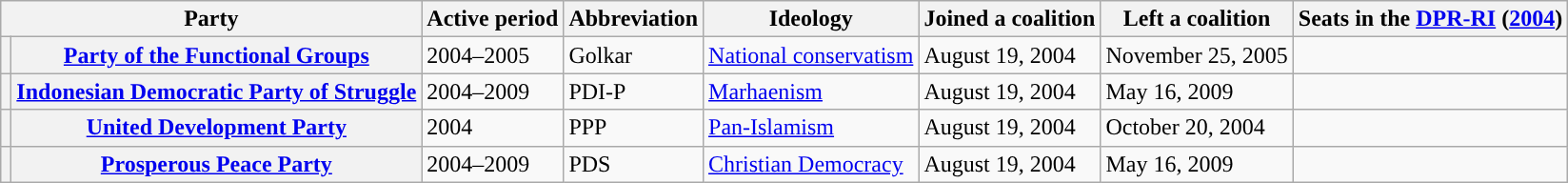<table class="wikitable sortable plainrowheaders">
<tr>
<th scope="col" colspan="2">Party</th>
<th scope="col">Active period</th>
<th scope="col">Abbreviation</th>
<th scope="col">Ideology</th>
<th scope="col">Joined a coalition</th>
<th scope="col">Left a coalition</th>
<th scope="col">Seats in the <a href='#'>DPR-RI</a> (<a href='#'>2004</a>)</th>
</tr>
<tr>
<th style="background-color:"></th>
<th scope="row"><a href='#'>Party of the Functional Groups</a></th>
<td>2004–2005</td>
<td>Golkar</td>
<td><a href='#'>National conservatism</a></td>
<td>August 19, 2004</td>
<td>November 25, 2005</td>
<td></td>
</tr>
<tr>
<th style="background-color:"></th>
<th scope="row"><a href='#'>Indonesian Democratic Party of Struggle</a></th>
<td>2004–2009</td>
<td>PDI-P</td>
<td><a href='#'>Marhaenism</a></td>
<td>August 19, 2004</td>
<td>May 16, 2009</td>
<td></td>
</tr>
<tr>
<th style="background-color:"></th>
<th scope="row"><a href='#'>United Development Party</a></th>
<td>2004</td>
<td>PPP</td>
<td><a href='#'>Pan-Islamism</a></td>
<td>August 19, 2004</td>
<td>October 20, 2004</td>
<td></td>
</tr>
<tr>
<th style="background-color:"></th>
<th scope="row"><a href='#'>Prosperous Peace Party</a></th>
<td>2004–2009</td>
<td>PDS</td>
<td><a href='#'>Christian Democracy</a></td>
<td>August 19, 2004</td>
<td>May 16, 2009</td>
<td></td>
</tr>
</table>
